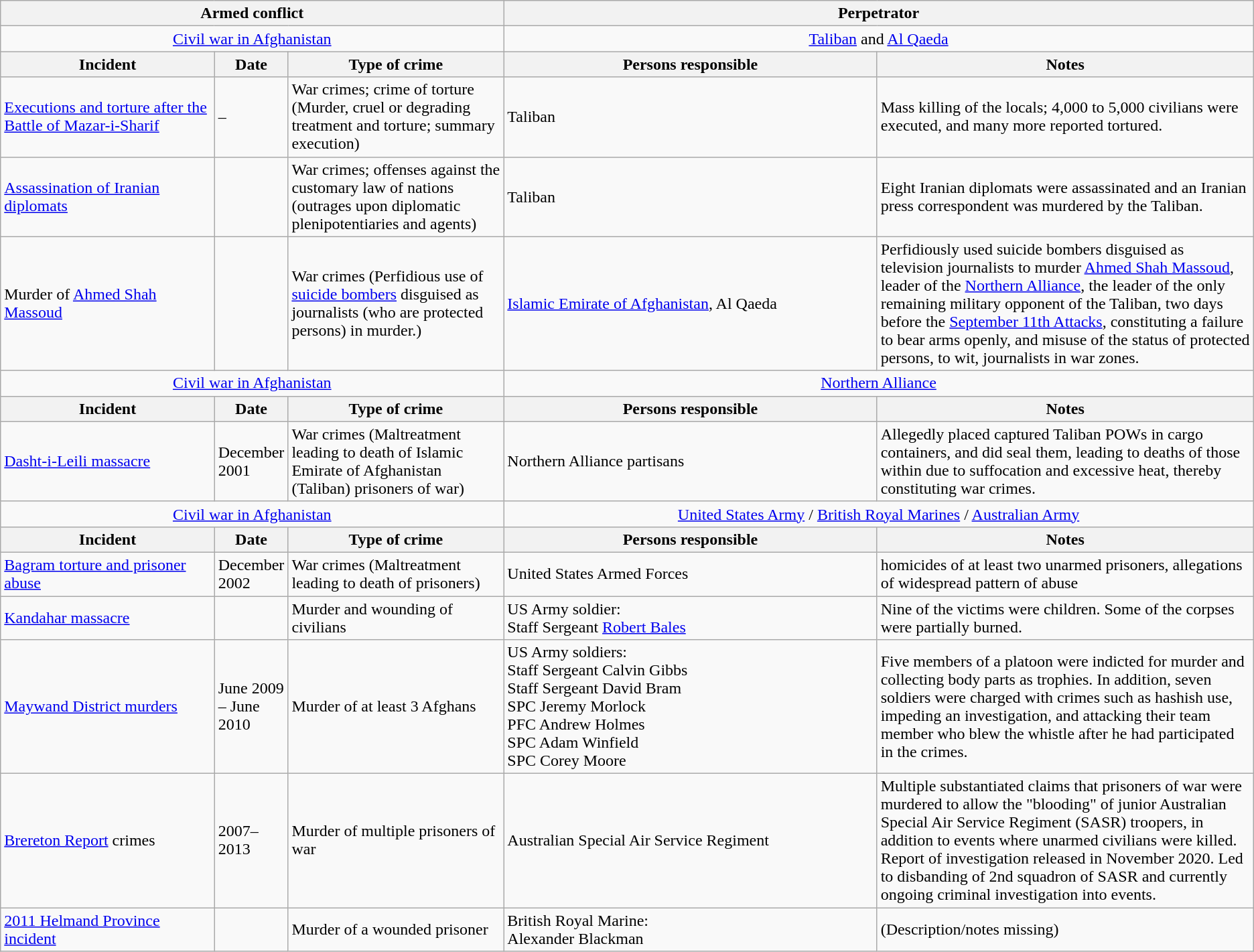<table class=wikitable>
<tr>
<th colspan=3>Armed conflict</th>
<th colspan=2>Perpetrator</th>
</tr>
<tr style="text-align:center;">
<td colspan=3><a href='#'>Civil war in Afghanistan</a></td>
<td colspan=2><a href='#'>Taliban</a> and <a href='#'>Al Qaeda</a></td>
</tr>
<tr>
<th>Incident</th>
<th>Date</th>
<th>Type of crime</th>
<th>Persons responsible</th>
<th>Notes</th>
</tr>
<tr>
<td style="width:18%;"><a href='#'>Executions and torture after the Battle of Mazar-i-Sharif</a></td>
<td> – </td>
<td style="width:18%;">War crimes; crime of torture (Murder, cruel or degrading treatment and torture; summary execution)</td>
<td style="width:32%;">Taliban</td>
<td style="width:32%;">Mass killing of the locals; 4,000 to 5,000 civilians were executed, and many more reported tortured.</td>
</tr>
<tr>
<td><a href='#'>Assassination of Iranian diplomats</a></td>
<td></td>
<td>War crimes; offenses against the customary law of nations (outrages upon diplomatic plenipotentiaries and agents)</td>
<td>Taliban</td>
<td>Eight Iranian diplomats were assassinated and an Iranian press correspondent was murdered by the Taliban.</td>
</tr>
<tr>
<td>Murder of <a href='#'>Ahmed Shah Massoud</a></td>
<td></td>
<td>War crimes (Perfidious use of <a href='#'>suicide bombers</a> disguised as journalists (who are protected persons) in murder.)</td>
<td><a href='#'>Islamic Emirate of Afghanistan</a>, Al Qaeda</td>
<td>Perfidiously used suicide bombers disguised as television journalists to murder <a href='#'>Ahmed Shah Massoud</a>, leader of the <a href='#'>Northern Alliance</a>, the leader of the only remaining military opponent of the Taliban, two days before the <a href='#'>September 11th Attacks</a>, constituting a failure to bear arms openly, and misuse of the status of protected persons, to wit, journalists in war zones.</td>
</tr>
<tr style="text-align:center;">
<td colspan=3><a href='#'>Civil war in Afghanistan</a></td>
<td colspan=2><a href='#'>Northern Alliance</a></td>
</tr>
<tr>
<th>Incident</th>
<th>Date</th>
<th>Type of crime</th>
<th>Persons responsible</th>
<th>Notes</th>
</tr>
<tr>
<td><a href='#'>Dasht-i-Leili massacre</a></td>
<td>December 2001</td>
<td>War crimes (Maltreatment leading to death of Islamic Emirate of Afghanistan (Taliban) prisoners of war)</td>
<td>Northern Alliance partisans</td>
<td>Allegedly placed captured Taliban POWs in cargo containers, and did seal them, leading to deaths of those within due to suffocation and excessive heat, thereby constituting war crimes.</td>
</tr>
<tr style="text-align:center;">
<td colspan=3><a href='#'>Civil war in Afghanistan</a></td>
<td colspan=2><a href='#'>United States Army</a> / <a href='#'>British Royal Marines</a> / <a href='#'>Australian Army</a></td>
</tr>
<tr>
<th>Incident</th>
<th>Date</th>
<th>Type of crime</th>
<th>Persons responsible</th>
<th>Notes</th>
</tr>
<tr>
<td><a href='#'>Bagram torture and prisoner abuse</a></td>
<td>December 2002</td>
<td>War crimes (Maltreatment leading to death of prisoners)</td>
<td>United States Armed Forces</td>
<td>homicides of at least two unarmed prisoners, allegations of widespread pattern of abuse</td>
</tr>
<tr>
<td><a href='#'>Kandahar massacre</a></td>
<td></td>
<td>Murder and wounding of civilians</td>
<td>US Army soldier:<br>Staff Sergeant <a href='#'>Robert Bales</a></td>
<td>Nine of the victims were children. Some of the corpses were partially burned.</td>
</tr>
<tr>
<td><a href='#'>Maywand District murders</a></td>
<td>June 2009 – June 2010</td>
<td>Murder of at least 3 Afghans</td>
<td>US Army soldiers:<br>Staff Sergeant Calvin Gibbs<br>Staff Sergeant David Bram<br>SPC Jeremy Morlock<br>PFC Andrew Holmes<br>SPC Adam Winfield<br>SPC Corey Moore</td>
<td>Five members of a platoon were indicted for murder and collecting body parts as trophies. In addition, seven soldiers were charged with crimes such as hashish use, impeding an investigation, and attacking their team member who blew the whistle after he had participated in the crimes.</td>
</tr>
<tr>
<td><a href='#'>Brereton Report</a> crimes</td>
<td>2007–2013</td>
<td>Murder of multiple prisoners of war</td>
<td>Australian Special Air Service Regiment</td>
<td>Multiple substantiated claims that prisoners of war were murdered to allow the "blooding" of junior Australian Special Air Service Regiment (SASR) troopers, in addition to events where unarmed civilians were killed. Report of investigation released in November 2020. Led to disbanding of 2nd squadron of SASR and currently ongoing criminal investigation into events.</td>
</tr>
<tr>
<td><a href='#'>2011 Helmand Province incident</a></td>
<td></td>
<td>Murder of a wounded prisoner</td>
<td>British Royal Marine:<br>Alexander Blackman</td>
<td>(Description/notes missing)</td>
</tr>
</table>
